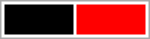<table style=" width: 100px; border: 1px solid #aaaaaa">
<tr>
<td style="background-color:black"> </td>
<td style="background-color:red"> </td>
</tr>
</table>
